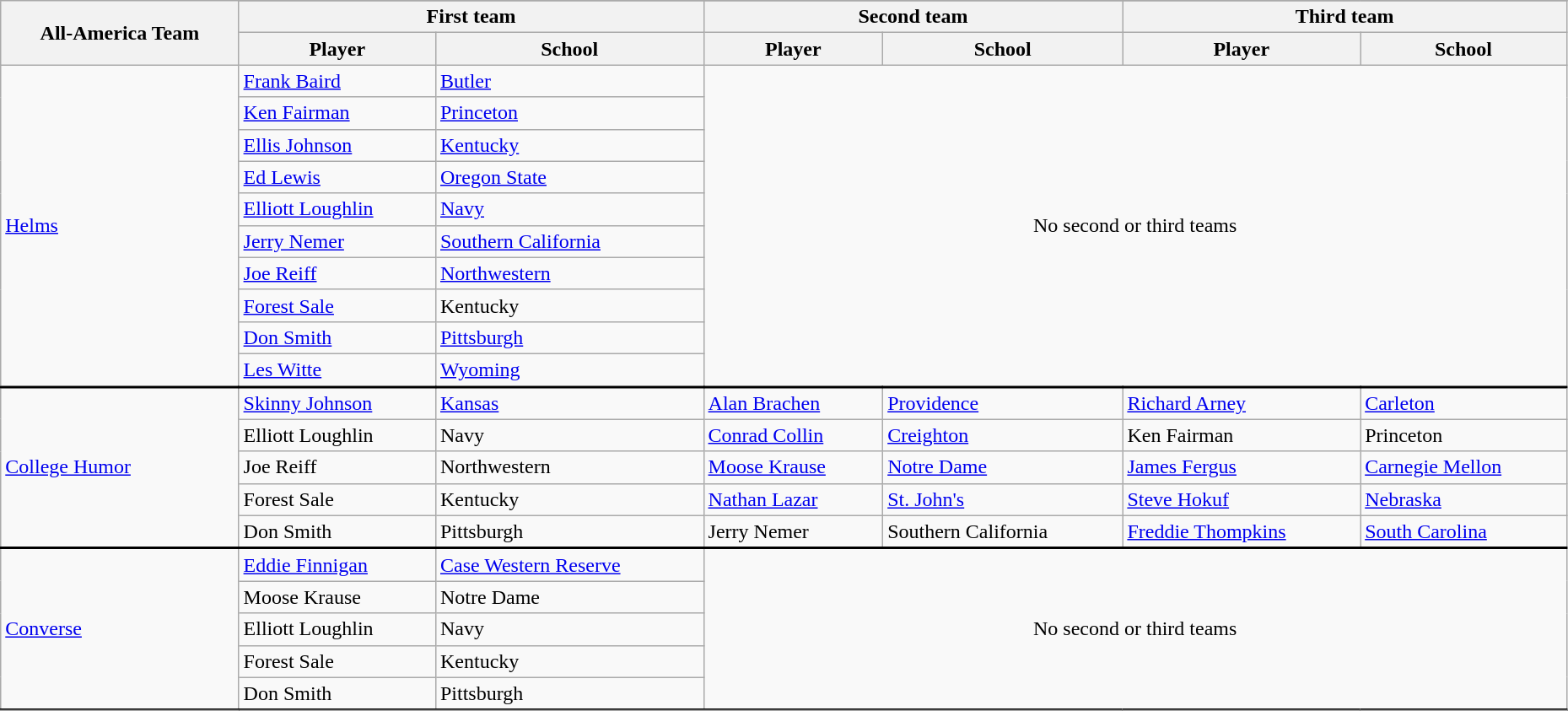<table class="wikitable" style="width:98%;">
<tr>
<th rowspan=3>All-America Team</th>
</tr>
<tr>
<th colspan=2>First team</th>
<th colspan=2>Second team</th>
<th colspan=2>Third team</th>
</tr>
<tr>
<th>Player</th>
<th>School</th>
<th>Player</th>
<th>School</th>
<th>Player</th>
<th>School</th>
</tr>
<tr>
<td rowspan=10><a href='#'>Helms</a></td>
<td><a href='#'>Frank Baird</a></td>
<td><a href='#'>Butler</a></td>
<td rowspan=10 colspan=6 align=center>No second or third teams</td>
</tr>
<tr>
<td><a href='#'>Ken Fairman</a></td>
<td><a href='#'>Princeton</a></td>
</tr>
<tr>
<td><a href='#'>Ellis Johnson</a></td>
<td><a href='#'>Kentucky</a></td>
</tr>
<tr>
<td><a href='#'>Ed Lewis</a></td>
<td><a href='#'>Oregon State</a></td>
</tr>
<tr>
<td><a href='#'>Elliott Loughlin</a></td>
<td><a href='#'>Navy</a></td>
</tr>
<tr>
<td><a href='#'>Jerry Nemer</a></td>
<td><a href='#'>Southern California</a></td>
</tr>
<tr>
<td><a href='#'>Joe Reiff</a></td>
<td><a href='#'>Northwestern</a></td>
</tr>
<tr>
<td><a href='#'>Forest Sale</a></td>
<td>Kentucky</td>
</tr>
<tr>
<td><a href='#'>Don Smith</a></td>
<td><a href='#'>Pittsburgh</a></td>
</tr>
<tr>
<td><a href='#'>Les Witte</a></td>
<td><a href='#'>Wyoming</a></td>
</tr>
<tr style = "border-top:2px solid black;">
<td rowspan=5><a href='#'>College Humor</a></td>
<td><a href='#'>Skinny Johnson</a></td>
<td><a href='#'>Kansas</a></td>
<td><a href='#'>Alan Brachen</a></td>
<td><a href='#'>Providence</a></td>
<td><a href='#'>Richard Arney</a></td>
<td><a href='#'>Carleton</a></td>
</tr>
<tr>
<td>Elliott Loughlin</td>
<td>Navy</td>
<td><a href='#'>Conrad Collin</a></td>
<td><a href='#'>Creighton</a></td>
<td>Ken Fairman</td>
<td>Princeton</td>
</tr>
<tr>
<td>Joe Reiff</td>
<td>Northwestern</td>
<td><a href='#'>Moose Krause</a></td>
<td><a href='#'>Notre Dame</a></td>
<td><a href='#'>James Fergus</a></td>
<td><a href='#'>Carnegie Mellon</a></td>
</tr>
<tr>
<td>Forest Sale</td>
<td>Kentucky</td>
<td><a href='#'>Nathan Lazar</a></td>
<td><a href='#'>St. John's</a></td>
<td><a href='#'>Steve Hokuf</a></td>
<td><a href='#'>Nebraska</a></td>
</tr>
<tr>
<td>Don Smith</td>
<td>Pittsburgh</td>
<td>Jerry Nemer</td>
<td>Southern California</td>
<td><a href='#'>Freddie Thompkins</a></td>
<td><a href='#'>South Carolina</a></td>
</tr>
<tr style = "border-top:2px solid black;">
<td rowspan=5><a href='#'>Converse</a></td>
<td><a href='#'>Eddie Finnigan</a></td>
<td><a href='#'>Case Western Reserve</a></td>
<td rowspan=5 colspan=6 align=center>No second or third teams</td>
</tr>
<tr>
<td>Moose Krause</td>
<td>Notre Dame</td>
</tr>
<tr>
<td>Elliott Loughlin</td>
<td>Navy</td>
</tr>
<tr>
<td>Forest Sale</td>
<td>Kentucky</td>
</tr>
<tr>
<td>Don Smith</td>
<td>Pittsburgh</td>
</tr>
<tr style = "border-top:2px solid black;">
</tr>
</table>
